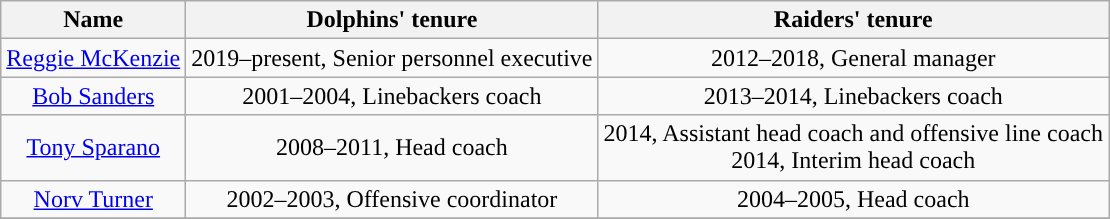<table class="wikitable" style="text-align: center;">
<tr>
<th>Name</th>
<th>Dolphins' tenure</th>
<th>Raiders' tenure</th>
</tr>
<tr>
<td><a href='#'>Reggie McKenzie</a></td>
<td>2019–present, Senior personnel executive</td>
<td>2012–2018, General manager</td>
</tr>
<tr>
<td><a href='#'>Bob Sanders</a></td>
<td>2001–2004, Linebackers coach</td>
<td>2013–2014, Linebackers coach</td>
</tr>
<tr>
<td><a href='#'>Tony Sparano</a></td>
<td>2008–2011, Head coach</td>
<td>2014, Assistant head coach and offensive line coach<br>2014, Interim head coach</td>
</tr>
<tr>
<td><a href='#'>Norv Turner</a></td>
<td>2002–2003, Offensive coordinator</td>
<td>2004–2005, Head coach</td>
</tr>
<tr>
</tr>
</table>
